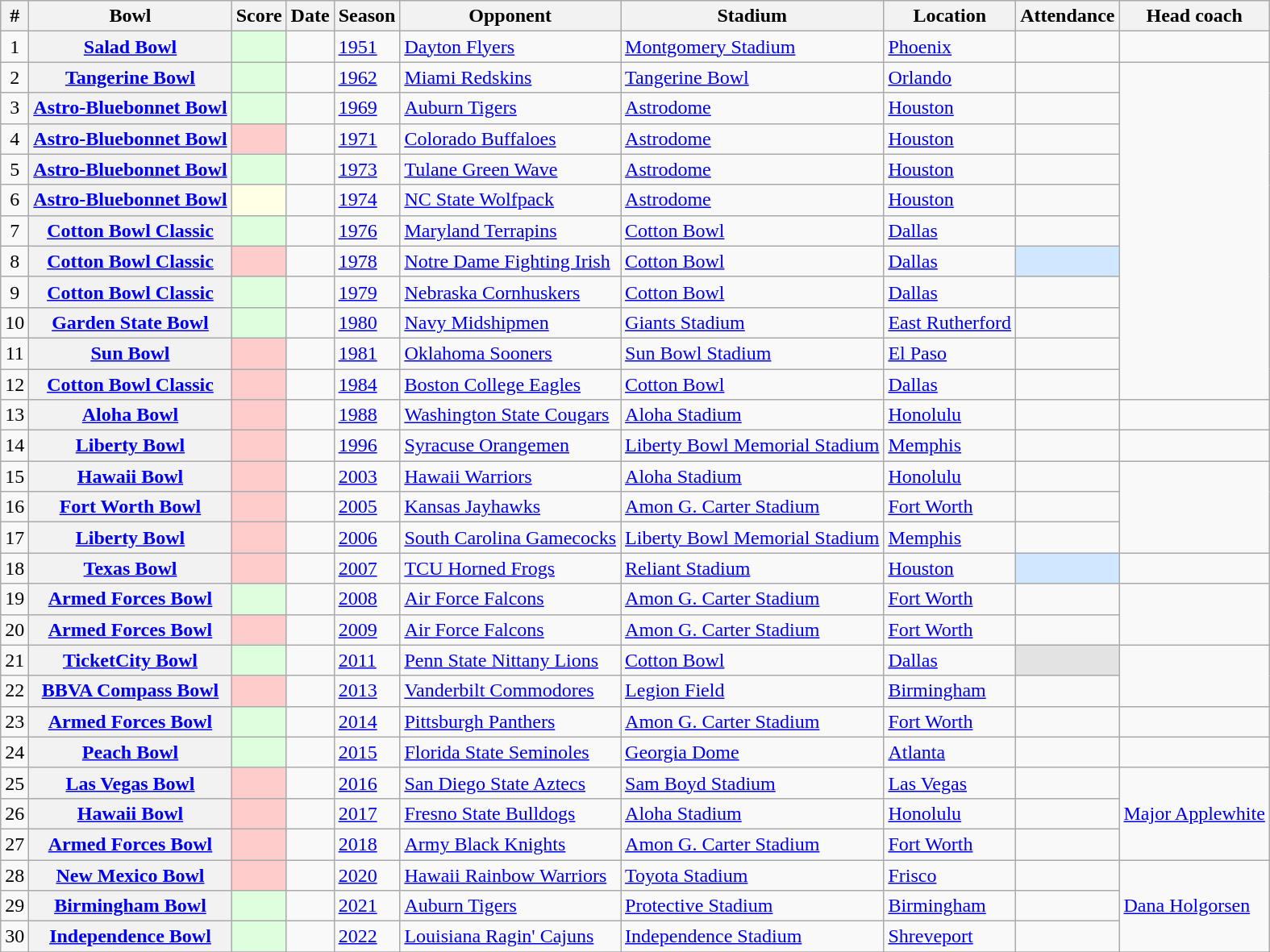<table class="wikitable sortable">
<tr>
<th scope="col">#</th>
<th scope="col">Bowl</th>
<th scope="col">Score</th>
<th scope="col">Date</th>
<th scope="col">Season</th>
<th scope="col">Opponent</th>
<th scope="col">Stadium</th>
<th scope="col">Location</th>
<th scope="col">Attendance</th>
<th scope="col">Head coach</th>
</tr>
<tr>
<td align="center">1</td>
<th scope="row"><a href='#'>Salad Bowl</a></th>
<td style="background:#dfd;"></td>
<td></td>
<td><a href='#'>1951</a></td>
<td><a href='#'>Dayton Flyers</a></td>
<td><a href='#'>Montgomery Stadium</a></td>
<td><a href='#'>Phoenix</a></td>
<td></td>
<td></td>
</tr>
<tr>
<td align="center">2</td>
<th scope="row"><a href='#'>Tangerine Bowl</a></th>
<td style="background:#dfd;"></td>
<td></td>
<td><a href='#'>1962</a></td>
<td><a href='#'>Miami Redskins</a></td>
<td><a href='#'>Tangerine Bowl</a></td>
<td><a href='#'>Orlando</a></td>
<td></td>
<td rowspan=11></td>
</tr>
<tr>
<td align="center">3</td>
<th scope="row"><a href='#'>Astro-Bluebonnet Bowl</a></th>
<td style="background:#dfd;"></td>
<td></td>
<td><a href='#'>1969</a></td>
<td><a href='#'>Auburn Tigers</a></td>
<td><a href='#'>Astrodome</a></td>
<td><a href='#'>Houston</a></td>
<td></td>
</tr>
<tr>
<td align="center">4</td>
<th scope="row"><a href='#'>Astro-Bluebonnet Bowl</a></th>
<td style="background:#fcc;"></td>
<td></td>
<td><a href='#'>1971</a></td>
<td><a href='#'>Colorado Buffaloes</a></td>
<td><a href='#'>Astrodome</a></td>
<td><a href='#'>Houston</a></td>
<td></td>
</tr>
<tr>
<td align="center">5</td>
<th scope="row"><a href='#'>Astro-Bluebonnet Bowl</a></th>
<td style="background:#dfd;"></td>
<td></td>
<td><a href='#'>1973</a></td>
<td><a href='#'>Tulane Green Wave</a></td>
<td><a href='#'>Astrodome</a></td>
<td><a href='#'>Houston</a></td>
<td></td>
</tr>
<tr>
<td align="center">6</td>
<th scope="row"><a href='#'>Astro-Bluebonnet Bowl</a></th>
<td style="background:#ffffe6;"></td>
<td></td>
<td><a href='#'>1974</a></td>
<td><a href='#'>NC State Wolfpack</a></td>
<td><a href='#'>Astrodome</a></td>
<td><a href='#'>Houston</a></td>
<td></td>
</tr>
<tr>
<td align="center">7</td>
<th scope="row"><a href='#'>Cotton Bowl Classic</a></th>
<td style="background:#dfd;"></td>
<td></td>
<td><a href='#'>1976</a></td>
<td><a href='#'>Maryland Terrapins</a></td>
<td><a href='#'>Cotton Bowl</a></td>
<td><a href='#'>Dallas</a></td>
<td></td>
</tr>
<tr>
<td align="center">8</td>
<th scope="row"><a href='#'>Cotton Bowl Classic</a></th>
<td style="background:#fcc;"></td>
<td></td>
<td><a href='#'>1978</a></td>
<td><a href='#'>Notre Dame Fighting Irish</a></td>
<td><a href='#'>Cotton Bowl</a></td>
<td><a href='#'>Dallas</a></td>
<td style="background:#d0e7ff;"><sup></sup></td>
</tr>
<tr>
<td align="center">9</td>
<th scope="row"><a href='#'>Cotton Bowl Classic</a></th>
<td style="background:#dfd;"></td>
<td></td>
<td><a href='#'>1979</a></td>
<td><a href='#'>Nebraska Cornhuskers</a></td>
<td><a href='#'>Cotton Bowl</a></td>
<td><a href='#'>Dallas</a></td>
<td></td>
</tr>
<tr>
<td align="center">10</td>
<th scope="row"><a href='#'>Garden State Bowl</a></th>
<td style="background:#dfd;"></td>
<td></td>
<td><a href='#'>1980</a></td>
<td><a href='#'>Navy Midshipmen</a></td>
<td><a href='#'>Giants Stadium</a></td>
<td><a href='#'>East Rutherford</a></td>
<td></td>
</tr>
<tr>
<td align="center">11</td>
<th scope="row"><a href='#'>Sun Bowl</a></th>
<td style="background:#fcc;"></td>
<td></td>
<td><a href='#'>1981</a></td>
<td><a href='#'>Oklahoma Sooners</a></td>
<td><a href='#'>Sun Bowl Stadium</a></td>
<td><a href='#'>El Paso</a></td>
<td></td>
</tr>
<tr>
<td align="center">12</td>
<th scope="row"><a href='#'>Cotton Bowl Classic</a></th>
<td style="background:#fcc;"></td>
<td></td>
<td><a href='#'>1984</a></td>
<td><a href='#'>Boston College Eagles</a></td>
<td><a href='#'>Cotton Bowl</a></td>
<td><a href='#'>Dallas</a></td>
<td></td>
</tr>
<tr>
<td align="center">13</td>
<th scope="row"><a href='#'>Aloha Bowl</a></th>
<td style="background:#fcc;"></td>
<td></td>
<td><a href='#'>1988</a></td>
<td><a href='#'>Washington State Cougars</a></td>
<td><a href='#'>Aloha Stadium</a></td>
<td><a href='#'>Honolulu</a></td>
<td></td>
<td></td>
</tr>
<tr>
<td align="center">14</td>
<th scope="row"><a href='#'>Liberty Bowl</a></th>
<td style="background:#fcc;"></td>
<td></td>
<td><a href='#'>1996</a></td>
<td><a href='#'>Syracuse Orangemen</a></td>
<td><a href='#'>Liberty Bowl Memorial Stadium</a></td>
<td><a href='#'>Memphis</a></td>
<td></td>
<td></td>
</tr>
<tr>
<td align="center">15</td>
<th scope="row"><a href='#'>Hawaii Bowl</a></th>
<td style="background:#fcc;"></td>
<td></td>
<td><a href='#'>2003</a></td>
<td><a href='#'>Hawaii Warriors</a></td>
<td><a href='#'>Aloha Stadium</a></td>
<td><a href='#'>Honolulu</a></td>
<td></td>
<td rowspan=3></td>
</tr>
<tr>
<td align="center">16</td>
<th scope="row"><a href='#'>Fort Worth Bowl</a></th>
<td style="background:#fcc;"></td>
<td></td>
<td><a href='#'>2005</a></td>
<td><a href='#'>Kansas Jayhawks</a></td>
<td><a href='#'>Amon G. Carter Stadium</a></td>
<td><a href='#'>Fort Worth</a></td>
<td></td>
</tr>
<tr>
<td align="center">17</td>
<th scope="row"><a href='#'>Liberty Bowl</a></th>
<td style="background:#fcc;"></td>
<td></td>
<td><a href='#'>2006</a></td>
<td><a href='#'>South Carolina Gamecocks</a></td>
<td><a href='#'>Liberty Bowl Memorial Stadium</a></td>
<td><a href='#'>Memphis</a></td>
<td></td>
</tr>
<tr>
<td align="center">18</td>
<th scope="row"><a href='#'>Texas Bowl</a></th>
<td style="background:#fcc;"></td>
<td></td>
<td><a href='#'>2007</a></td>
<td><a href='#'>TCU Horned Frogs</a></td>
<td><a href='#'>Reliant Stadium</a></td>
<td><a href='#'>Houston</a></td>
<td style="background:#d0e7ff;"><sup></sup></td>
<td></td>
</tr>
<tr>
<td align="center">19</td>
<th scope="row"><a href='#'>Armed Forces Bowl</a></th>
<td style="background:#dfd;"></td>
<td></td>
<td><a href='#'>2008</a></td>
<td><a href='#'>Air Force Falcons</a></td>
<td><a href='#'>Amon G. Carter Stadium</a></td>
<td><a href='#'>Fort Worth</a></td>
<td></td>
<td rowspan=2></td>
</tr>
<tr>
<td align="center">20</td>
<th scope="row"><a href='#'>Armed Forces Bowl</a></th>
<td style="background:#fcc;"></td>
<td></td>
<td><a href='#'>2009</a></td>
<td><a href='#'>Air Force Falcons</a></td>
<td><a href='#'>Amon G. Carter Stadium</a></td>
<td><a href='#'>Fort Worth</a></td>
<td></td>
</tr>
<tr>
<td align="center">21</td>
<th scope="row"><a href='#'>TicketCity Bowl</a></th>
<td style="background:#dfd;"></td>
<td></td>
<td><a href='#'>2011</a></td>
<td><a href='#'>Penn State Nittany Lions</a></td>
<td><a href='#'>Cotton Bowl</a></td>
<td><a href='#'>Dallas</a></td>
<td style="background:#e3e3e3;"></td>
<td rowspan=2></td>
</tr>
<tr>
<td align="center">22</td>
<th scope="row"><a href='#'>BBVA Compass Bowl</a></th>
<td style="background:#fcc;"></td>
<td></td>
<td><a href='#'>2013</a></td>
<td><a href='#'>Vanderbilt Commodores</a></td>
<td><a href='#'>Legion Field</a></td>
<td><a href='#'>Birmingham</a></td>
<td></td>
</tr>
<tr>
<td align="center">23</td>
<th scope="row"><a href='#'>Armed Forces Bowl</a></th>
<td style="background:#dfd;"></td>
<td></td>
<td><a href='#'>2014</a></td>
<td><a href='#'>Pittsburgh Panthers</a></td>
<td><a href='#'>Amon G. Carter Stadium</a></td>
<td><a href='#'>Fort Worth</a></td>
<td></td>
<td></td>
</tr>
<tr>
<td align="center">24</td>
<th scope="row"><a href='#'>Peach Bowl</a></th>
<td style="background:#dfd;"></td>
<td></td>
<td><a href='#'>2015</a></td>
<td><a href='#'>Florida State Seminoles</a></td>
<td><a href='#'>Georgia Dome</a></td>
<td><a href='#'>Atlanta</a></td>
<td></td>
<td></td>
</tr>
<tr>
<td align="center">25</td>
<th scope="row"><a href='#'>Las Vegas Bowl</a></th>
<td style="background:#fcc;"></td>
<td></td>
<td><a href='#'>2016</a></td>
<td><a href='#'>San Diego State Aztecs</a></td>
<td><a href='#'>Sam Boyd Stadium</a></td>
<td><a href='#'>Las Vegas</a></td>
<td></td>
<td rowspan=3><a href='#'>Major Applewhite</a></td>
</tr>
<tr>
<td align="center">26</td>
<th scope="row"><a href='#'>Hawaii Bowl</a></th>
<td style="background:#fcc;"></td>
<td></td>
<td><a href='#'>2017</a></td>
<td><a href='#'>Fresno State Bulldogs</a></td>
<td><a href='#'>Aloha Stadium</a></td>
<td><a href='#'>Honolulu</a></td>
<td></td>
</tr>
<tr>
<td align="center">27</td>
<th scope="row"><a href='#'>Armed Forces Bowl</a></th>
<td style="background:#fcc;"></td>
<td></td>
<td><a href='#'>2018</a></td>
<td><a href='#'>Army Black Knights</a></td>
<td><a href='#'>Amon G. Carter Stadium</a></td>
<td><a href='#'>Fort Worth</a></td>
<td></td>
</tr>
<tr>
<td align="center">28</td>
<th scope="row"><a href='#'>New Mexico Bowl</a></th>
<td style="background:#fcc;"></td>
<td></td>
<td><a href='#'>2020</a></td>
<td><a href='#'>Hawaii Rainbow Warriors</a></td>
<td><a href='#'>Toyota Stadium</a></td>
<td><a href='#'>Frisco</a></td>
<td></td>
<td rowspan=3><a href='#'>Dana Holgorsen</a></td>
</tr>
<tr>
<td align="center">29</td>
<th scope="row"><a href='#'>Birmingham Bowl</a></th>
<td style="background:#dfd;"></td>
<td></td>
<td><a href='#'>2021</a></td>
<td><a href='#'>Auburn Tigers</a></td>
<td><a href='#'>Protective Stadium</a></td>
<td><a href='#'>Birmingham</a></td>
<td></td>
</tr>
<tr>
<td align="center">30</td>
<th scope="row"><a href='#'>Independence Bowl</a></th>
<td style="background:#dfd;"></td>
<td></td>
<td><a href='#'>2022</a></td>
<td><a href='#'>Louisiana Ragin' Cajuns</a></td>
<td><a href='#'>Independence Stadium</a></td>
<td><a href='#'>Shreveport</a></td>
<td></td>
</tr>
<tr>
</tr>
</table>
